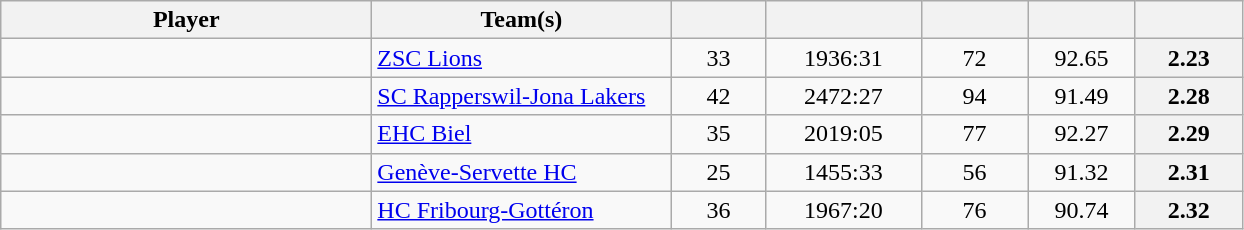<table class="wikitable sortable" style="text-align: center">
<tr>
<th style="width: 15em;">Player</th>
<th style="width: 12em;">Team(s)</th>
<th style="width: 3.5em;"></th>
<th style="width: 6em;"></th>
<th style="width: 4em;"></th>
<th style="width: 4em;"></th>
<th style="width: 4em;"></th>
</tr>
<tr>
<td style="text-align:left;"> </td>
<td style="text-align:left;"><a href='#'>ZSC Lions</a></td>
<td>33</td>
<td>1936:31</td>
<td>72</td>
<td>92.65</td>
<th>2.23</th>
</tr>
<tr>
<td style="text-align:left;"> </td>
<td style="text-align:left;"><a href='#'>SC Rapperswil-Jona Lakers</a></td>
<td>42</td>
<td>2472:27</td>
<td>94</td>
<td>91.49</td>
<th>2.28</th>
</tr>
<tr>
<td style="text-align:left;"> </td>
<td style="text-align:left;"><a href='#'>EHC Biel</a></td>
<td>35</td>
<td>2019:05</td>
<td>77</td>
<td>92.27</td>
<th>2.29</th>
</tr>
<tr>
<td style="text-align:left;"> </td>
<td style="text-align:left;"><a href='#'>Genève-Servette HC</a></td>
<td>25</td>
<td>1455:33</td>
<td>56</td>
<td>91.32</td>
<th>2.31</th>
</tr>
<tr>
<td style="text-align:left;"> </td>
<td style="text-align:left;"><a href='#'>HC Fribourg-Gottéron</a></td>
<td>36</td>
<td>1967:20</td>
<td>76</td>
<td>90.74</td>
<th>2.32</th>
</tr>
</table>
